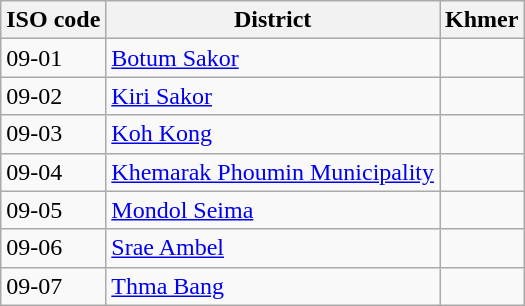<table class="wikitable">
<tr>
<th>ISO code</th>
<th>District</th>
<th>Khmer</th>
</tr>
<tr>
<td>09-01</td>
<td><a href='#'>Botum Sakor</a></td>
<td></td>
</tr>
<tr>
<td>09-02</td>
<td><a href='#'>Kiri Sakor</a></td>
<td></td>
</tr>
<tr>
<td>09-03</td>
<td><a href='#'>Koh Kong</a></td>
<td></td>
</tr>
<tr>
<td>09-04</td>
<td><a href='#'>Khemarak Phoumin Municipality</a> </td>
<td> </td>
</tr>
<tr>
<td>09-05</td>
<td><a href='#'>Mondol Seima</a></td>
<td></td>
</tr>
<tr>
<td>09-06</td>
<td><a href='#'>Srae Ambel</a></td>
<td></td>
</tr>
<tr>
<td>09-07</td>
<td><a href='#'>Thma Bang</a></td>
<td></td>
</tr>
</table>
